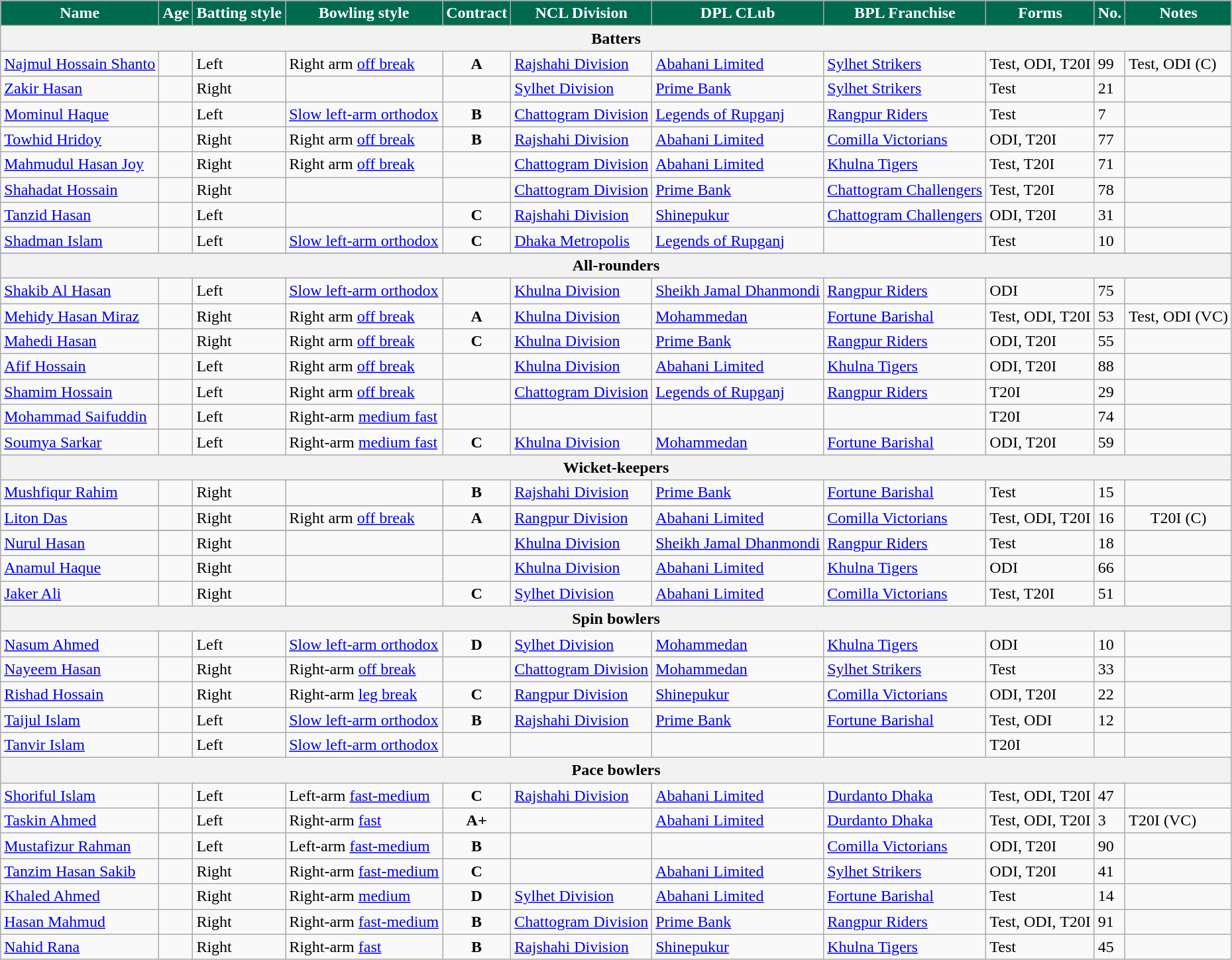<table class="wikitable">
<tr>
<th style="text-align:center; background:#006A4E; color:white;">Name</th>
<th style="text-align:center; background:#006A4E; color:white;">Age</th>
<th style="text-align:center; background:#006A4E; color:white;">Batting style</th>
<th style="text-align:center; background:#006A4E; color:white;">Bowling style</th>
<th style="text-align:center; background:#006A4E; color:white;">Contract</th>
<th style="text-align:center; background:#006A4E; color:white;">NCL Division</th>
<th style="text-align:center; background:#006A4E; color:white;">DPL CLub</th>
<th style="text-align:center; background:#006A4E; color:white;">BPL Franchise</th>
<th style="text-align:center; background:#006A4E; color:white;">Forms</th>
<th style="text-align:center; background:#006A4E; color:white;">No.</th>
<th style="text-align:center; background:#006A4E; color:white;">Notes</th>
</tr>
<tr>
<th colspan="11">Batters</th>
</tr>
<tr>
<td><a href='#'>Najmul Hossain Shanto</a></td>
<td></td>
<td>Left</td>
<td>Right arm <a href='#'>off break</a></td>
<td align=center><strong>A</strong></td>
<td><a href='#'>Rajshahi Division</a></td>
<td><a href='#'>Abahani Limited</a></td>
<td><a href='#'>Sylhet Strikers</a></td>
<td>Test, ODI, T20I</td>
<td>99</td>
<td>Test, ODI (C)</td>
</tr>
<tr>
<td><a href='#'>Zakir Hasan</a></td>
<td></td>
<td>Right</td>
<td></td>
<td></td>
<td><a href='#'>Sylhet Division</a></td>
<td><a href='#'>Prime Bank</a></td>
<td><a href='#'>Sylhet Strikers</a></td>
<td>Test</td>
<td>21</td>
<td></td>
</tr>
<tr>
<td><a href='#'>Mominul Haque</a></td>
<td></td>
<td>Left</td>
<td><a href='#'>Slow left-arm orthodox</a></td>
<td align=center><strong>B</strong></td>
<td><a href='#'>Chattogram Division</a></td>
<td><a href='#'>Legends of Rupganj</a></td>
<td><a href='#'>Rangpur Riders</a></td>
<td>Test</td>
<td>7</td>
<td></td>
</tr>
<tr>
<td><a href='#'>Towhid Hridoy</a></td>
<td></td>
<td>Right</td>
<td>Right arm <a href='#'>off break</a></td>
<td align=center><strong>B</strong></td>
<td><a href='#'>Rajshahi Division</a></td>
<td><a href='#'>Abahani Limited</a></td>
<td><a href='#'>Comilla Victorians</a></td>
<td>ODI, T20I</td>
<td>77</td>
<td></td>
</tr>
<tr>
<td><a href='#'>Mahmudul Hasan Joy</a></td>
<td></td>
<td>Right</td>
<td>Right arm <a href='#'>off break</a></td>
<td></td>
<td><a href='#'>Chattogram Division</a></td>
<td><a href='#'>Abahani Limited</a></td>
<td><a href='#'>Khulna Tigers</a></td>
<td>Test, T20I</td>
<td>71</td>
<td></td>
</tr>
<tr>
<td><a href='#'>Shahadat Hossain</a></td>
<td></td>
<td>Right</td>
<td></td>
<td></td>
<td><a href='#'>Chattogram Division</a></td>
<td><a href='#'>Prime Bank</a></td>
<td><a href='#'>Chattogram Challengers</a></td>
<td>Test, T20I</td>
<td>78</td>
<td></td>
</tr>
<tr>
<td><a href='#'>Tanzid Hasan</a></td>
<td></td>
<td>Left</td>
<td></td>
<td align=center><strong>C</strong></td>
<td><a href='#'>Rajshahi Division</a></td>
<td><a href='#'>Shinepukur</a></td>
<td><a href='#'>Chattogram Challengers</a></td>
<td>ODI, T20I</td>
<td>31</td>
<td></td>
</tr>
<tr>
<td><a href='#'>Shadman Islam</a></td>
<td></td>
<td>Left</td>
<td><a href='#'>Slow left-arm orthodox</a></td>
<td align=center><strong>C</strong></td>
<td><a href='#'>Dhaka Metropolis</a></td>
<td><a href='#'>Legends of Rupganj</a></td>
<td></td>
<td>Test</td>
<td>10</td>
<td></td>
</tr>
<tr align=center|>
</tr>
<tr>
<th colspan="11">All-rounders</th>
</tr>
<tr>
<td><a href='#'>Shakib Al Hasan</a></td>
<td></td>
<td>Left</td>
<td><a href='#'>Slow left-arm orthodox</a></td>
<td></td>
<td><a href='#'>Khulna Division</a></td>
<td><a href='#'>Sheikh Jamal Dhanmondi</a></td>
<td><a href='#'>Rangpur Riders</a></td>
<td>ODI</td>
<td>75</td>
<td></td>
</tr>
<tr>
<td><a href='#'>Mehidy Hasan Miraz</a></td>
<td></td>
<td>Right</td>
<td>Right arm <a href='#'>off break</a></td>
<td align=center><strong>A</strong></td>
<td><a href='#'>Khulna Division</a></td>
<td><a href='#'>Mohammedan</a></td>
<td><a href='#'>Fortune Barishal</a></td>
<td>Test, ODI, T20I</td>
<td>53</td>
<td>Test, ODI (VC)</td>
</tr>
<tr>
<td><a href='#'>Mahedi Hasan</a></td>
<td></td>
<td>Right</td>
<td>Right arm <a href='#'>off break</a></td>
<td align=center><strong>C</strong></td>
<td><a href='#'>Khulna Division</a></td>
<td><a href='#'>Prime Bank</a></td>
<td><a href='#'>Rangpur Riders</a></td>
<td>ODI, T20I</td>
<td>55</td>
<td></td>
</tr>
<tr>
<td><a href='#'>Afif Hossain</a></td>
<td></td>
<td>Left</td>
<td>Right arm <a href='#'>off break</a></td>
<td></td>
<td><a href='#'>Khulna Division</a></td>
<td><a href='#'>Abahani Limited</a></td>
<td><a href='#'>Khulna Tigers</a></td>
<td>ODI, T20I</td>
<td>88</td>
<td></td>
</tr>
<tr>
<td><a href='#'>Shamim Hossain</a></td>
<td></td>
<td>Left</td>
<td>Right arm <a href='#'>off break</a></td>
<td></td>
<td><a href='#'>Chattogram Division</a></td>
<td><a href='#'>Legends of Rupganj</a></td>
<td><a href='#'>Rangpur Riders</a></td>
<td>T20I</td>
<td>29</td>
<td></td>
</tr>
<tr>
<td><a href='#'>Mohammad Saifuddin</a></td>
<td></td>
<td>Left</td>
<td>Right-arm <a href='#'>medium fast</a></td>
<td></td>
<td></td>
<td></td>
<td></td>
<td>T20I</td>
<td>74</td>
<td></td>
</tr>
<tr>
<td><a href='#'>Soumya Sarkar</a></td>
<td></td>
<td>Left</td>
<td>Right-arm <a href='#'>medium fast</a></td>
<td align=center><strong>C</strong></td>
<td><a href='#'>Khulna Division</a></td>
<td><a href='#'>Mohammedan</a></td>
<td><a href='#'>Fortune Barishal</a></td>
<td>ODI, T20I</td>
<td>59</td>
<td></td>
</tr>
<tr>
<th colspan="11">Wicket-keepers</th>
</tr>
<tr>
<td><a href='#'>Mushfiqur Rahim</a></td>
<td></td>
<td>Right</td>
<td></td>
<td align=center><strong>B</strong></td>
<td><a href='#'>Rajshahi Division</a></td>
<td><a href='#'>Prime Bank</a></td>
<td><a href='#'>Fortune Barishal</a></td>
<td>Test</td>
<td>15</td>
<td></td>
</tr>
<tr>
</tr>
<tr>
<td><a href='#'>Liton Das</a></td>
<td></td>
<td>Right</td>
<td>Right arm <a href='#'>off break</a></td>
<td align=center><strong>A</strong></td>
<td><a href='#'>Rangpur Division</a></td>
<td><a href='#'>Abahani Limited</a></td>
<td><a href='#'>Comilla Victorians</a></td>
<td>Test, ODI, T20I</td>
<td>16</td>
<td align=center>T20I (C)</td>
</tr>
<tr>
</tr>
<tr>
<td><a href='#'>Nurul Hasan</a></td>
<td></td>
<td>Right</td>
<td></td>
<td></td>
<td><a href='#'>Khulna Division</a></td>
<td><a href='#'>Sheikh Jamal Dhanmondi</a></td>
<td><a href='#'>Rangpur Riders</a></td>
<td>Test</td>
<td>18</td>
<td></td>
</tr>
<tr>
<td><a href='#'>Anamul Haque</a></td>
<td></td>
<td>Right</td>
<td></td>
<td></td>
<td><a href='#'>Khulna Division</a></td>
<td><a href='#'>Abahani Limited</a></td>
<td><a href='#'>Khulna Tigers</a></td>
<td>ODI</td>
<td>66</td>
<td></td>
</tr>
<tr>
<td><a href='#'>Jaker Ali</a></td>
<td></td>
<td>Right</td>
<td></td>
<td align=center><strong>C</strong></td>
<td><a href='#'>Sylhet Division</a></td>
<td><a href='#'>Abahani Limited</a></td>
<td><a href='#'>Comilla Victorians</a></td>
<td>Test, T20I</td>
<td>51</td>
<td></td>
</tr>
<tr>
<th colspan="11">Spin bowlers</th>
</tr>
<tr>
<td><a href='#'>Nasum Ahmed</a></td>
<td></td>
<td>Left</td>
<td><a href='#'>Slow left-arm orthodox</a></td>
<td align=center><strong>D</strong></td>
<td><a href='#'>Sylhet Division</a></td>
<td><a href='#'>Mohammedan</a></td>
<td><a href='#'>Khulna Tigers</a></td>
<td>ODI</td>
<td>10</td>
<td></td>
</tr>
<tr>
<td><a href='#'>Nayeem Hasan</a></td>
<td></td>
<td>Right</td>
<td>Right-arm <a href='#'>off break</a></td>
<td></td>
<td><a href='#'>Chattogram Division</a></td>
<td><a href='#'>Mohammedan</a></td>
<td><a href='#'>Sylhet Strikers</a></td>
<td>Test</td>
<td>33</td>
<td></td>
</tr>
<tr>
<td><a href='#'>Rishad Hossain</a></td>
<td></td>
<td>Right</td>
<td>Right-arm <a href='#'>leg break</a></td>
<td align=center><strong>C</strong></td>
<td><a href='#'>Rangpur Division</a></td>
<td><a href='#'>Shinepukur</a></td>
<td><a href='#'>Comilla Victorians</a></td>
<td>ODI, T20I</td>
<td>22</td>
<td></td>
</tr>
<tr>
<td><a href='#'>Taijul Islam</a></td>
<td></td>
<td>Left</td>
<td><a href='#'>Slow left-arm orthodox</a></td>
<td align=center><strong>B</strong></td>
<td><a href='#'>Rajshahi Division</a></td>
<td><a href='#'>Prime Bank</a></td>
<td><a href='#'>Fortune Barishal</a></td>
<td>Test, ODI</td>
<td>12</td>
<td></td>
</tr>
<tr>
<td><a href='#'>Tanvir Islam</a></td>
<td></td>
<td>Left</td>
<td><a href='#'>Slow left-arm orthodox</a></td>
<td></td>
<td></td>
<td></td>
<td></td>
<td>T20I</td>
<td></td>
<td></td>
</tr>
<tr>
<th colspan="11">Pace bowlers</th>
</tr>
<tr>
<td><a href='#'>Shoriful Islam</a></td>
<td></td>
<td>Left</td>
<td>Left-arm <a href='#'>fast-medium</a></td>
<td align=center><strong>C</strong></td>
<td><a href='#'>Rajshahi Division</a></td>
<td><a href='#'>Abahani Limited</a></td>
<td><a href='#'>Durdanto Dhaka</a></td>
<td>Test, ODI, T20I</td>
<td>47</td>
<td></td>
</tr>
<tr>
<td><a href='#'>Taskin Ahmed</a></td>
<td></td>
<td>Left</td>
<td>Right-arm <a href='#'>fast</a></td>
<td align=center><strong>A+</strong></td>
<td></td>
<td><a href='#'>Abahani Limited</a></td>
<td><a href='#'>Durdanto Dhaka</a></td>
<td>Test, ODI, T20I</td>
<td>3</td>
<td>T20I (VC)</td>
</tr>
<tr>
<td><a href='#'>Mustafizur Rahman</a></td>
<td></td>
<td>Left</td>
<td>Left-arm <a href='#'>fast-medium</a></td>
<td align=center><strong>B</strong></td>
<td></td>
<td></td>
<td><a href='#'>Comilla Victorians</a></td>
<td>ODI, T20I</td>
<td>90</td>
<td></td>
</tr>
<tr>
<td><a href='#'>Tanzim Hasan Sakib</a></td>
<td></td>
<td>Right</td>
<td>Right-arm <a href='#'>fast-medium</a></td>
<td align=center><strong>C</strong></td>
<td></td>
<td><a href='#'>Abahani Limited</a></td>
<td><a href='#'>Sylhet Strikers</a></td>
<td>ODI, T20I</td>
<td>41</td>
<td></td>
</tr>
<tr>
<td><a href='#'>Khaled Ahmed</a></td>
<td></td>
<td>Right</td>
<td>Right-arm <a href='#'>medium</a></td>
<td align=center><strong>D</strong></td>
<td><a href='#'>Sylhet Division</a></td>
<td><a href='#'>Abahani Limited</a></td>
<td><a href='#'>Fortune Barishal</a></td>
<td>Test</td>
<td>14</td>
<td></td>
</tr>
<tr>
<td><a href='#'>Hasan Mahmud</a></td>
<td></td>
<td>Right</td>
<td>Right-arm <a href='#'>fast-medium</a></td>
<td align=center><strong>B</strong></td>
<td><a href='#'>Chattogram Division</a></td>
<td><a href='#'>Prime Bank</a></td>
<td><a href='#'>Rangpur Riders</a></td>
<td>Test, ODI, T20I</td>
<td>91</td>
<td></td>
</tr>
<tr>
<td><a href='#'>Nahid Rana</a></td>
<td></td>
<td>Right</td>
<td>Right-arm <a href='#'>fast</a></td>
<td align=center><strong>B</strong></td>
<td><a href='#'>Rajshahi Division</a></td>
<td><a href='#'>Shinepukur</a></td>
<td><a href='#'>Khulna Tigers</a></td>
<td>Test</td>
<td>45</td>
<td></td>
</tr>
</table>
